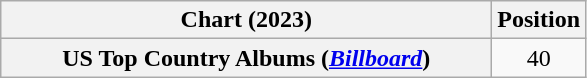<table class="wikitable plainrowheaders" style="text-align:center">
<tr>
<th scope="col" style="width:20em">Chart (2023)</th>
<th scope="col">Position</th>
</tr>
<tr>
<th scope="row">US Top Country Albums (<em><a href='#'>Billboard</a></em>)</th>
<td>40</td>
</tr>
</table>
